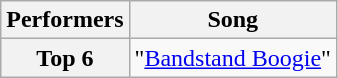<table class="wikitable unsortable" style="text-align:center;">
<tr>
<th scope="col">Performers</th>
<th scope="col">Song</th>
</tr>
<tr>
<th scope="row">Top 6</th>
<td>"<a href='#'>Bandstand Boogie</a>"</td>
</tr>
</table>
